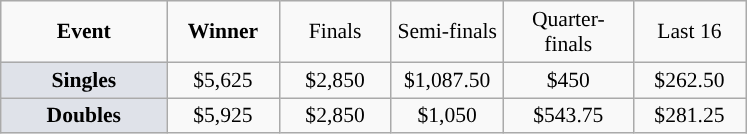<table class=wikitable style="font-size:90%;text-align:center">
<tr>
<td style="width:104px;"><strong>Event</strong></td>
<td style="width:68px;"><strong>Winner</strong></td>
<td style="width:68px;">Finals</td>
<td style="width:68px;">Semi-finals</td>
<td style="width:80px;">Quarter-finals</td>
<td style="width:68px;">Last 16</td>
</tr>
<tr>
<td style="background:#dfe2e9;"><strong>Singles</strong></td>
<td>$5,625</td>
<td>$2,850</td>
<td>$1,087.50</td>
<td>$450</td>
<td>$262.50</td>
</tr>
<tr>
<td style="background:#dfe2e9;"><strong>Doubles</strong></td>
<td>$5,925</td>
<td>$2,850</td>
<td>$1,050</td>
<td>$543.75</td>
<td>$281.25</td>
</tr>
</table>
